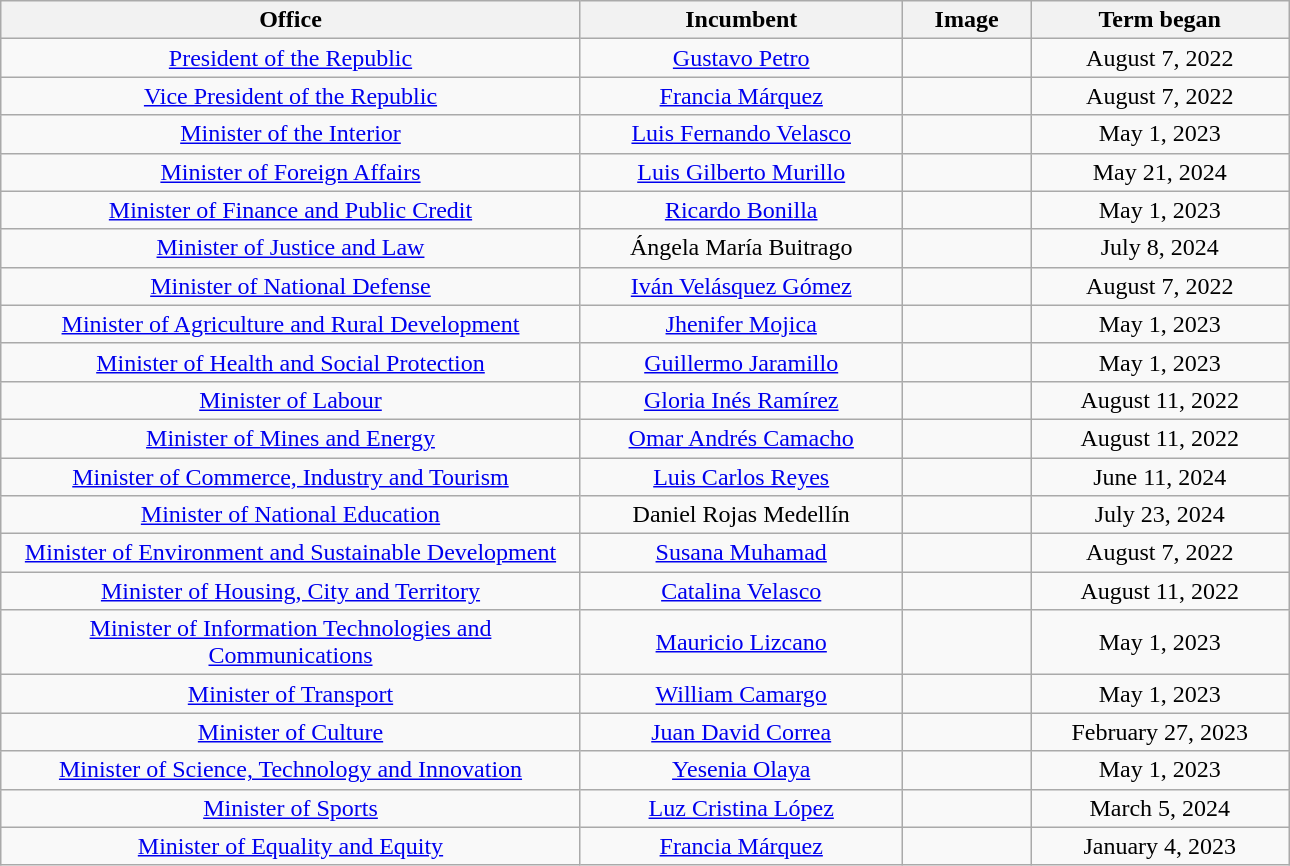<table class="wikitable" style="text-align:center; width:68%;">
<tr>
<th width = "45%">Office</th>
<th width = "25%">Incumbent</th>
<th width = "10%">Image</th>
<th width = "20%">Term began</th>
</tr>
<tr>
<td><a href='#'>President of the Republic</a></td>
<td><a href='#'>Gustavo Petro</a></td>
<td></td>
<td>August 7, 2022</td>
</tr>
<tr>
<td><a href='#'>Vice President of the Republic</a></td>
<td><a href='#'>Francia Márquez</a></td>
<td></td>
<td>August 7, 2022</td>
</tr>
<tr>
<td><a href='#'>Minister of the Interior</a></td>
<td><a href='#'>Luis Fernando Velasco</a></td>
<td></td>
<td>May 1, 2023</td>
</tr>
<tr>
<td><a href='#'>Minister of Foreign Affairs</a></td>
<td><a href='#'>Luis Gilberto Murillo</a></td>
<td></td>
<td>May 21, 2024</td>
</tr>
<tr>
<td><a href='#'>Minister of Finance and Public Credit</a></td>
<td><a href='#'>Ricardo Bonilla</a></td>
<td></td>
<td>May 1, 2023</td>
</tr>
<tr>
<td><a href='#'>Minister of Justice and Law</a></td>
<td>Ángela María Buitrago</td>
<td></td>
<td>July 8, 2024</td>
</tr>
<tr>
<td><a href='#'>Minister of National Defense</a></td>
<td><a href='#'>Iván Velásquez Gómez</a></td>
<td></td>
<td>August 7, 2022</td>
</tr>
<tr>
<td><a href='#'>Minister of Agriculture and Rural Development</a></td>
<td><a href='#'>Jhenifer Mojica</a></td>
<td></td>
<td>May 1, 2023</td>
</tr>
<tr>
<td><a href='#'>Minister of Health and Social Protection</a></td>
<td><a href='#'>Guillermo Jaramillo</a></td>
<td></td>
<td>May 1, 2023</td>
</tr>
<tr>
<td><a href='#'>Minister of Labour</a></td>
<td><a href='#'>Gloria Inés Ramírez</a></td>
<td></td>
<td>August 11, 2022</td>
</tr>
<tr>
<td><a href='#'>Minister of Mines and Energy</a></td>
<td><a href='#'>Omar Andrés Camacho</a></td>
<td></td>
<td>August 11, 2022</td>
</tr>
<tr>
<td><a href='#'>Minister of Commerce, Industry and Tourism</a></td>
<td><a href='#'>Luis Carlos Reyes</a></td>
<td></td>
<td>June 11, 2024</td>
</tr>
<tr>
<td><a href='#'>Minister of National Education</a></td>
<td>Daniel Rojas Medellín</td>
<td></td>
<td>July 23, 2024</td>
</tr>
<tr>
<td><a href='#'>Minister of Environment and Sustainable Development</a></td>
<td><a href='#'>Susana Muhamad</a></td>
<td></td>
<td>August 7, 2022</td>
</tr>
<tr>
<td><a href='#'>Minister of Housing, City and Territory</a></td>
<td><a href='#'>Catalina Velasco</a></td>
<td></td>
<td>August 11, 2022</td>
</tr>
<tr>
<td><a href='#'>Minister of Information Technologies and Communications</a></td>
<td><a href='#'>Mauricio Lizcano</a></td>
<td></td>
<td>May 1, 2023</td>
</tr>
<tr>
<td><a href='#'>Minister of Transport</a></td>
<td><a href='#'>William Camargo</a></td>
<td></td>
<td>May 1, 2023</td>
</tr>
<tr>
<td><a href='#'>Minister of Culture</a></td>
<td><a href='#'>Juan David Correa</a></td>
<td></td>
<td>February 27, 2023</td>
</tr>
<tr>
<td><a href='#'>Minister of Science, Technology and Innovation</a></td>
<td><a href='#'>Yesenia Olaya</a></td>
<td></td>
<td>May 1, 2023</td>
</tr>
<tr>
<td><a href='#'>Minister of Sports</a></td>
<td><a href='#'>Luz Cristina López</a></td>
<td></td>
<td>March 5, 2024</td>
</tr>
<tr>
<td><a href='#'>Minister of Equality and Equity</a></td>
<td><a href='#'>Francia Márquez</a></td>
<td></td>
<td>January 4, 2023</td>
</tr>
</table>
